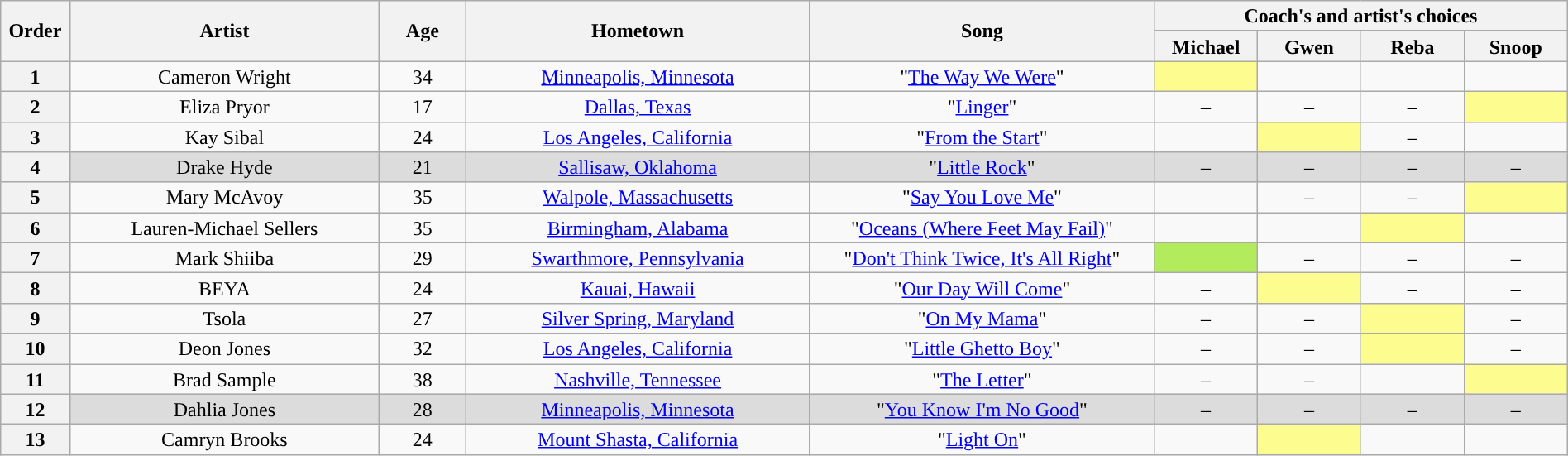<table class="wikitable" style="text-align:center; line-height:17px; width:100%">
<tr>
<th scope="col" rowspan="2" style="width:04%">Order</th>
<th scope="col" rowspan="2" style="width:18%">Artist</th>
<th scope="col" rowspan="2" style="width:05%">Age</th>
<th scope="col" rowspan="2" style="width:20%">Hometown</th>
<th scope="col" rowspan="2" style="width:20%">Song</th>
<th scope="col" colspan="4" style="width:24%">Coach's and artist's choices</th>
</tr>
<tr>
<th style="width:06%">Michael</th>
<th style="width:06%">Gwen</th>
<th style="width:06%">Reba</th>
<th style="width:06%">Snoop</th>
</tr>
<tr>
<th>1</th>
<td>Cameron Wright</td>
<td>34</td>
<td><a href='#'>Minneapolis, Minnesota</a></td>
<td>"<a href='#'>The Way We Were</a>"</td>
<td style="background:#fdfc8f"><em></em></td>
<td><em></em></td>
<td><em></em></td>
<td><em></em></td>
</tr>
<tr>
<th>2</th>
<td>Eliza Pryor</td>
<td>17</td>
<td><a href='#'>Dallas, Texas</a></td>
<td>"<a href='#'>Linger</a>"</td>
<td>–</td>
<td>–</td>
<td>–</td>
<td style="background:#fdfc8f"><em></em></td>
</tr>
<tr>
<th>3</th>
<td>Kay Sibal</td>
<td>24</td>
<td><a href='#'>Los Angeles, California</a></td>
<td>"<a href='#'>From the Start</a>"</td>
<td><em></em></td>
<td style="background:#fdfc8f"><em></em></td>
<td>–</td>
<td><em></em></td>
</tr>
<tr bgcolor=#DCDCDC>
<th>4</th>
<td>Drake Hyde</td>
<td>21</td>
<td><a href='#'>Sallisaw, Oklahoma</a></td>
<td>"<a href='#'>Little Rock</a>"</td>
<td>–</td>
<td>–</td>
<td>–</td>
<td>–</td>
</tr>
<tr>
<th>5</th>
<td>Mary McAvoy</td>
<td>35</td>
<td><a href='#'>Walpole, Massachusetts</a></td>
<td>"<a href='#'>Say You Love Me</a>"</td>
<td><em></em></td>
<td>–</td>
<td>–</td>
<td style="background:#fdfc8f"><em></em></td>
</tr>
<tr>
<th>6</th>
<td>Lauren-Michael Sellers</td>
<td>35</td>
<td><a href='#'>Birmingham, Alabama</a></td>
<td>"<a href='#'>Oceans (Where Feet May Fail)</a>"</td>
<td><em></em></td>
<td><em></em></td>
<td style="background:#fdfc8f"><em></em></td>
<td><em></em></td>
</tr>
<tr>
<th>7</th>
<td>Mark Shiiba</td>
<td>29</td>
<td><a href='#'>Swarthmore, Pennsylvania</a></td>
<td>"<a href='#'>Don't Think Twice, It's All Right</a>"</td>
<td style="background:#B2EC5D"><em></em></td>
<td>–</td>
<td>–</td>
<td>–</td>
</tr>
<tr>
<th>8</th>
<td>BEYA</td>
<td>24</td>
<td><a href='#'>Kauai, Hawaii</a></td>
<td>"<a href='#'>Our Day Will Come</a>"</td>
<td>–</td>
<td style="background:#fdfc8f"><em></em></td>
<td>–</td>
<td>–</td>
</tr>
<tr>
<th>9</th>
<td>Tsola</td>
<td>27</td>
<td><a href='#'>Silver Spring, Maryland</a></td>
<td>"<a href='#'>On My Mama</a>"</td>
<td>–</td>
<td>–</td>
<td style="background:#fdfc8f"><em></em></td>
<td>–</td>
</tr>
<tr>
<th>10</th>
<td>Deon Jones</td>
<td>32</td>
<td><a href='#'>Los Angeles, California</a></td>
<td>"<a href='#'>Little Ghetto Boy</a>"</td>
<td>–</td>
<td>–</td>
<td style="background:#fdfc8f"><em></em></td>
<td>–</td>
</tr>
<tr>
<th>11</th>
<td>Brad Sample</td>
<td>38</td>
<td><a href='#'>Nashville, Tennessee</a></td>
<td>"<a href='#'>The Letter</a>"</td>
<td>–</td>
<td>–</td>
<td><em></em></td>
<td style="background:#fdfc8f"><em></em></td>
</tr>
<tr bgcolor=#DCDCDC>
<th>12</th>
<td>Dahlia Jones</td>
<td>28</td>
<td><a href='#'>Minneapolis, Minnesota</a></td>
<td>"<a href='#'>You Know I'm No Good</a>"</td>
<td>–</td>
<td>–</td>
<td>–</td>
<td>–</td>
</tr>
<tr>
<th>13</th>
<td>Camryn Brooks</td>
<td>24</td>
<td><a href='#'>Mount Shasta, California</a></td>
<td>"<a href='#'>Light On</a>"</td>
<td><em></em></td>
<td style="background:#fdfc8f"><em></em></td>
<td><em></em></td>
<td><em></em></td>
</tr>
</table>
